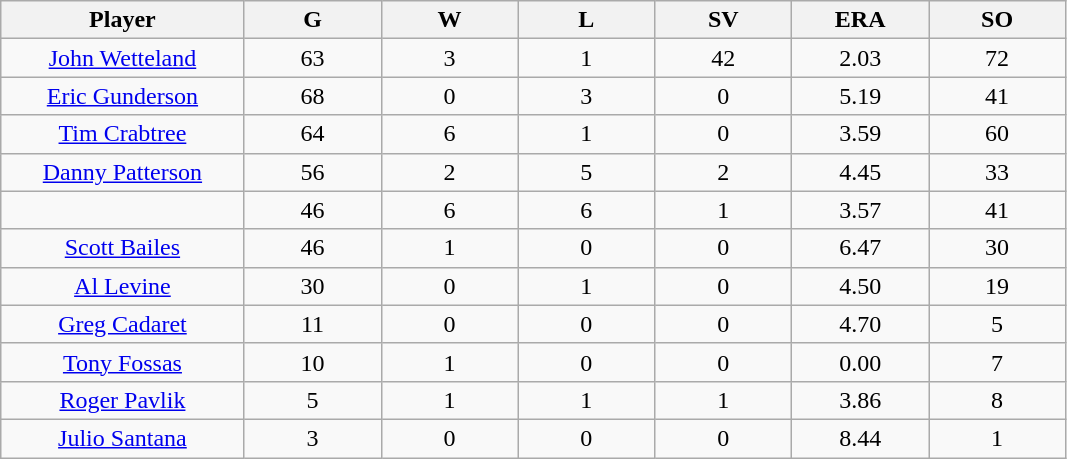<table class="wikitable sortable">
<tr>
<th bgcolor="#DDDDFF" width="16%">Player</th>
<th bgcolor="#DDDDFF" width="9%">G</th>
<th bgcolor="#DDDDFF" width="9%">W</th>
<th bgcolor="#DDDDFF" width="9%">L</th>
<th bgcolor="#DDDDFF" width="9%">SV</th>
<th bgcolor="#DDDDFF" width="9%">ERA</th>
<th bgcolor="#DDDDFF" width="9%">SO</th>
</tr>
<tr align="center">
<td><a href='#'>John Wetteland</a></td>
<td>63</td>
<td>3</td>
<td>1</td>
<td>42</td>
<td>2.03</td>
<td>72</td>
</tr>
<tr align=center>
<td><a href='#'>Eric Gunderson</a></td>
<td>68</td>
<td>0</td>
<td>3</td>
<td>0</td>
<td>5.19</td>
<td>41</td>
</tr>
<tr align=center>
<td><a href='#'>Tim Crabtree</a></td>
<td>64</td>
<td>6</td>
<td>1</td>
<td>0</td>
<td>3.59</td>
<td>60</td>
</tr>
<tr align=center>
<td><a href='#'>Danny Patterson</a></td>
<td>56</td>
<td>2</td>
<td>5</td>
<td>2</td>
<td>4.45</td>
<td>33</td>
</tr>
<tr align=center>
<td></td>
<td>46</td>
<td>6</td>
<td>6</td>
<td>1</td>
<td>3.57</td>
<td>41</td>
</tr>
<tr align="center">
<td><a href='#'>Scott Bailes</a></td>
<td>46</td>
<td>1</td>
<td>0</td>
<td>0</td>
<td>6.47</td>
<td>30</td>
</tr>
<tr align=center>
<td><a href='#'>Al Levine</a></td>
<td>30</td>
<td>0</td>
<td>1</td>
<td>0</td>
<td>4.50</td>
<td>19</td>
</tr>
<tr align=center>
<td><a href='#'>Greg Cadaret</a></td>
<td>11</td>
<td>0</td>
<td>0</td>
<td>0</td>
<td>4.70</td>
<td>5</td>
</tr>
<tr align=center>
<td><a href='#'>Tony Fossas</a></td>
<td>10</td>
<td>1</td>
<td>0</td>
<td>0</td>
<td>0.00</td>
<td>7</td>
</tr>
<tr align=center>
<td><a href='#'>Roger Pavlik</a></td>
<td>5</td>
<td>1</td>
<td>1</td>
<td>1</td>
<td>3.86</td>
<td>8</td>
</tr>
<tr align=center>
<td><a href='#'>Julio Santana</a></td>
<td>3</td>
<td>0</td>
<td>0</td>
<td>0</td>
<td>8.44</td>
<td>1</td>
</tr>
</table>
